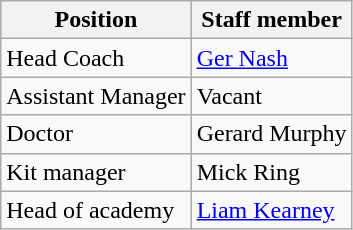<table class=wikitable>
<tr>
<th>Position</th>
<th>Staff member</th>
</tr>
<tr>
<td>Head Coach</td>
<td><a href='#'>Ger Nash</a></td>
</tr>
<tr>
<td>Assistant Manager</td>
<td>Vacant</td>
</tr>
<tr>
<td>Doctor</td>
<td>Gerard Murphy</td>
</tr>
<tr>
<td>Kit manager</td>
<td>Mick Ring</td>
</tr>
<tr>
<td>Head of academy</td>
<td><a href='#'>Liam Kearney</a></td>
</tr>
</table>
